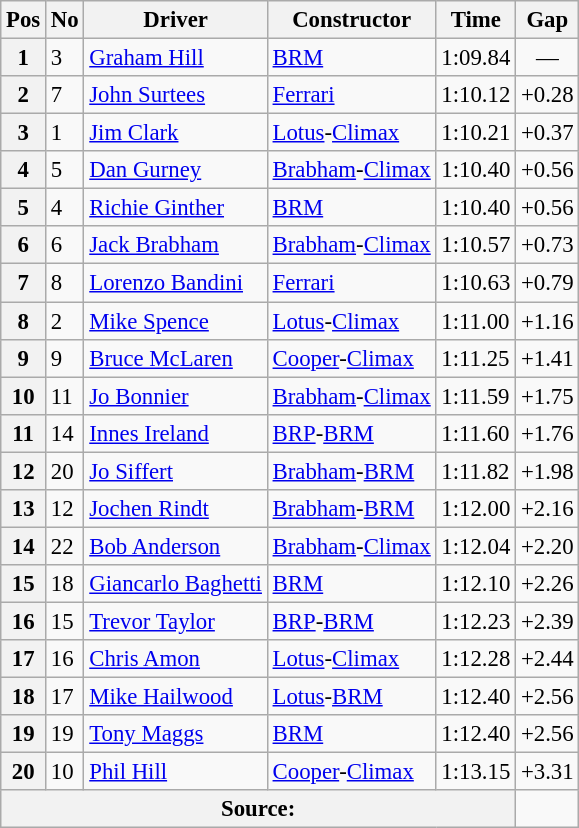<table class="wikitable sortable" style="font-size: 95%">
<tr>
<th>Pos</th>
<th>No</th>
<th>Driver</th>
<th>Constructor</th>
<th>Time</th>
<th>Gap</th>
</tr>
<tr>
<th>1</th>
<td>3</td>
<td> <a href='#'>Graham Hill</a></td>
<td><a href='#'>BRM</a></td>
<td>1:09.84</td>
<td align="center">—</td>
</tr>
<tr>
<th>2</th>
<td>7</td>
<td> <a href='#'>John Surtees</a></td>
<td><a href='#'>Ferrari</a></td>
<td>1:10.12</td>
<td>+0.28</td>
</tr>
<tr>
<th>3</th>
<td>1</td>
<td> <a href='#'>Jim Clark</a></td>
<td><a href='#'>Lotus</a>-<a href='#'>Climax</a></td>
<td>1:10.21</td>
<td>+0.37</td>
</tr>
<tr>
<th>4</th>
<td>5</td>
<td> <a href='#'>Dan Gurney</a></td>
<td><a href='#'>Brabham</a>-<a href='#'>Climax</a></td>
<td>1:10.40</td>
<td>+0.56</td>
</tr>
<tr>
<th>5</th>
<td>4</td>
<td> <a href='#'>Richie Ginther</a></td>
<td><a href='#'>BRM</a></td>
<td>1:10.40</td>
<td>+0.56</td>
</tr>
<tr>
<th>6</th>
<td>6</td>
<td> <a href='#'>Jack Brabham</a></td>
<td><a href='#'>Brabham</a>-<a href='#'>Climax</a></td>
<td>1:10.57</td>
<td>+0.73</td>
</tr>
<tr>
<th>7</th>
<td>8</td>
<td> <a href='#'>Lorenzo Bandini</a></td>
<td><a href='#'>Ferrari</a></td>
<td>1:10.63</td>
<td>+0.79</td>
</tr>
<tr>
<th>8</th>
<td>2</td>
<td> <a href='#'>Mike Spence</a></td>
<td><a href='#'>Lotus</a>-<a href='#'>Climax</a></td>
<td>1:11.00</td>
<td>+1.16</td>
</tr>
<tr>
<th>9</th>
<td>9</td>
<td> <a href='#'>Bruce McLaren</a></td>
<td><a href='#'>Cooper</a>-<a href='#'>Climax</a></td>
<td>1:11.25</td>
<td>+1.41</td>
</tr>
<tr>
<th>10</th>
<td>11</td>
<td> <a href='#'>Jo Bonnier</a></td>
<td><a href='#'>Brabham</a>-<a href='#'>Climax</a></td>
<td>1:11.59</td>
<td>+1.75</td>
</tr>
<tr>
<th>11</th>
<td>14</td>
<td> <a href='#'>Innes Ireland</a></td>
<td><a href='#'>BRP</a>-<a href='#'>BRM</a></td>
<td>1:11.60</td>
<td>+1.76</td>
</tr>
<tr>
<th>12</th>
<td>20</td>
<td> <a href='#'>Jo Siffert</a></td>
<td><a href='#'>Brabham</a>-<a href='#'>BRM</a></td>
<td>1:11.82</td>
<td>+1.98</td>
</tr>
<tr>
<th>13</th>
<td>12</td>
<td> <a href='#'>Jochen Rindt</a></td>
<td><a href='#'>Brabham</a>-<a href='#'>BRM</a></td>
<td>1:12.00</td>
<td>+2.16</td>
</tr>
<tr>
<th>14</th>
<td>22</td>
<td> <a href='#'>Bob Anderson</a></td>
<td><a href='#'>Brabham</a>-<a href='#'>Climax</a></td>
<td>1:12.04</td>
<td>+2.20</td>
</tr>
<tr>
<th>15</th>
<td>18</td>
<td> <a href='#'>Giancarlo Baghetti</a></td>
<td><a href='#'>BRM</a></td>
<td>1:12.10</td>
<td>+2.26</td>
</tr>
<tr>
<th>16</th>
<td>15</td>
<td> <a href='#'>Trevor Taylor</a></td>
<td><a href='#'>BRP</a>-<a href='#'>BRM</a></td>
<td>1:12.23</td>
<td>+2.39</td>
</tr>
<tr>
<th>17</th>
<td>16</td>
<td> <a href='#'>Chris Amon</a></td>
<td><a href='#'>Lotus</a>-<a href='#'>Climax</a></td>
<td>1:12.28</td>
<td>+2.44</td>
</tr>
<tr>
<th>18</th>
<td>17</td>
<td> <a href='#'>Mike Hailwood</a></td>
<td><a href='#'>Lotus</a>-<a href='#'>BRM</a></td>
<td>1:12.40</td>
<td>+2.56</td>
</tr>
<tr>
<th>19</th>
<td>19</td>
<td> <a href='#'>Tony Maggs</a></td>
<td><a href='#'>BRM</a></td>
<td>1:12.40</td>
<td>+2.56</td>
</tr>
<tr>
<th>20</th>
<td>10</td>
<td> <a href='#'>Phil Hill</a></td>
<td><a href='#'>Cooper</a>-<a href='#'>Climax</a></td>
<td>1:13.15</td>
<td>+3.31</td>
</tr>
<tr>
<th colspan="5">Source:</th>
</tr>
</table>
